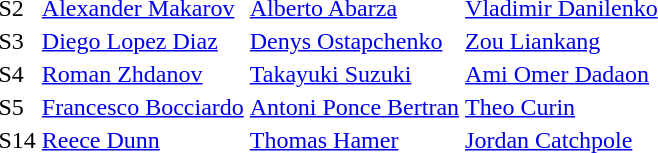<table>
<tr>
<td>S2</td>
<td><a href='#'>Alexander Makarov</a><br></td>
<td><a href='#'>Alberto Abarza</a><br></td>
<td><a href='#'>Vladimir Danilenko</a><br></td>
</tr>
<tr>
<td>S3</td>
<td><a href='#'>Diego Lopez Diaz</a><br></td>
<td><a href='#'>Denys Ostapchenko</a><br></td>
<td><a href='#'>Zou Liankang</a><br></td>
</tr>
<tr>
<td>S4</td>
<td><a href='#'>Roman Zhdanov</a><br></td>
<td><a href='#'>Takayuki Suzuki</a><br></td>
<td><a href='#'>Ami Omer Dadaon</a><br></td>
</tr>
<tr>
<td>S5</td>
<td><a href='#'>Francesco Bocciardo</a><br></td>
<td><a href='#'>Antoni Ponce Bertran</a><br></td>
<td><a href='#'>Theo Curin</a><br></td>
</tr>
<tr>
<td>S14</td>
<td><a href='#'>Reece Dunn</a><br></td>
<td><a href='#'>Thomas Hamer</a><br></td>
<td><a href='#'>Jordan Catchpole</a><br></td>
</tr>
</table>
